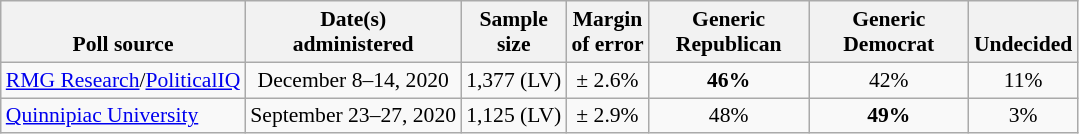<table class="wikitable" style="font-size:90%;text-align:center;">
<tr valign=bottom>
<th>Poll source</th>
<th>Date(s)<br>administered</th>
<th>Sample<br>size</th>
<th>Margin<br>of error</th>
<th style="width:100px;">Generic<br>Republican</th>
<th style="width:100px;">Generic<br>Democrat</th>
<th>Undecided</th>
</tr>
<tr>
<td style="text-align:left;"><a href='#'>RMG Research</a>/<a href='#'>PoliticalIQ</a></td>
<td>December 8–14, 2020</td>
<td>1,377 (LV)</td>
<td>± 2.6%</td>
<td><strong>46%</strong></td>
<td>42%</td>
<td>11%</td>
</tr>
<tr>
<td style="text-align:left;"><a href='#'>Quinnipiac University</a></td>
<td>September 23–27, 2020</td>
<td>1,125 (LV)</td>
<td>± 2.9%</td>
<td>48%</td>
<td><strong>49%</strong></td>
<td>3%</td>
</tr>
</table>
